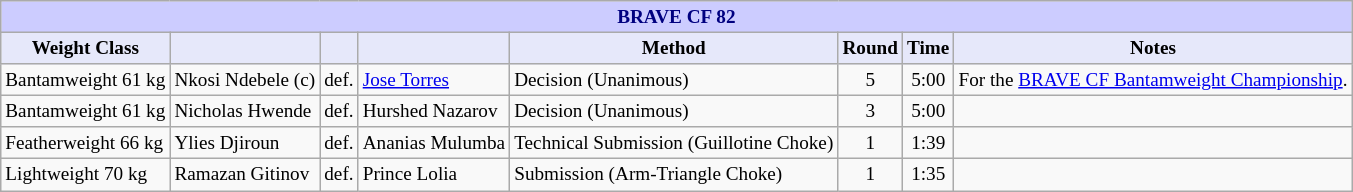<table class="wikitable" style="font-size: 80%;">
<tr>
<th colspan="8" style="background-color: #ccf; color: #000080; text-align: center;"><strong>BRAVE CF 82</strong></th>
</tr>
<tr>
<th colspan="1" style="background-color: #E6E8FA; color: #000000; text-align: center;">Weight Class</th>
<th colspan="1" style="background-color: #E6E8FA; color: #000000; text-align: center;"></th>
<th colspan="1" style="background-color: #E6E8FA; color: #000000; text-align: center;"></th>
<th colspan="1" style="background-color: #E6E8FA; color: #000000; text-align: center;"></th>
<th colspan="1" style="background-color: #E6E8FA; color: #000000; text-align: center;">Method</th>
<th colspan="1" style="background-color: #E6E8FA; color: #000000; text-align: center;">Round</th>
<th colspan="1" style="background-color: #E6E8FA; color: #000000; text-align: center;">Time</th>
<th colspan="1" style="background-color: #E6E8FA; color: #000000; text-align: center;">Notes</th>
</tr>
<tr>
<td>Bantamweight  61 kg</td>
<td> Nkosi Ndebele (c)</td>
<td align=center>def.</td>
<td> <a href='#'>Jose Torres</a></td>
<td>Decision (Unanimous)</td>
<td align=center>5</td>
<td align=center>5:00</td>
<td>For the <a href='#'>BRAVE CF Bantamweight Championship</a>.</td>
</tr>
<tr>
<td>Bantamweight 61 kg</td>
<td> Nicholas Hwende</td>
<td align=center>def.</td>
<td> Hurshed Nazarov</td>
<td>Decision (Unanimous)</td>
<td align=center>3</td>
<td align=center>5:00</td>
<td></td>
</tr>
<tr>
<td>Featherweight 66 kg</td>
<td> Ylies Djiroun</td>
<td align=center>def.</td>
<td> Ananias Mulumba</td>
<td>Technical Submission (Guillotine Choke)</td>
<td align=center>1</td>
<td align=center>1:39</td>
<td></td>
</tr>
<tr>
<td>Lightweight 70 kg</td>
<td> Ramazan Gitinov</td>
<td align=center>def.</td>
<td> Prince Lolia</td>
<td>Submission (Arm-Triangle Choke)</td>
<td align=center>1</td>
<td align=center>1:35</td>
<td></td>
</tr>
</table>
